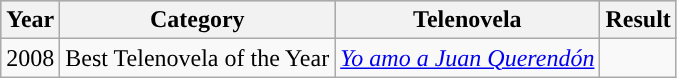<table class="wikitable">
<tr style="background:#b0c4de;">
<th>Year</th>
<th>Category</th>
<th>Telenovela</th>
<th>Result</th>
</tr>
<tr>
<td>2008</td>
<td>Best Telenovela of the Year</td>
<td><em><a href='#'>Yo amo a Juan Querendón</a></em></td>
<td></td>
</tr>
</table>
